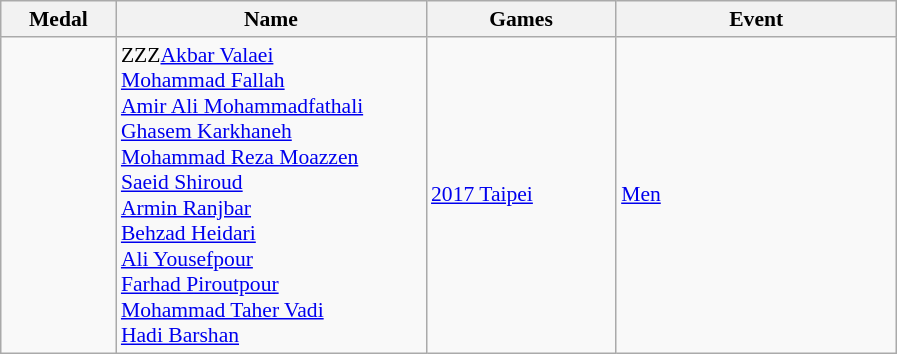<table class="wikitable sortable" style="font-size:90%">
<tr>
<th width="70">Medal</th>
<th width="200">Name</th>
<th width="120">Games</th>
<th width="180">Event</th>
</tr>
<tr>
<td></td>
<td><span>ZZZ</span><a href='#'>Akbar Valaei</a><br><a href='#'>Mohammad Fallah</a><br><a href='#'>Amir Ali Mohammadfathali</a><br><a href='#'>Ghasem Karkhaneh</a><br><a href='#'>Mohammad Reza Moazzen</a><br><a href='#'>Saeid Shiroud</a><br><a href='#'>Armin Ranjbar</a><br><a href='#'>Behzad Heidari</a><br><a href='#'>Ali Yousefpour</a><br><a href='#'>Farhad Piroutpour</a><br><a href='#'>Mohammad Taher Vadi</a><br><a href='#'>Hadi Barshan</a></td>
<td><a href='#'>2017 Taipei</a></td>
<td><a href='#'>Men</a></td>
</tr>
</table>
